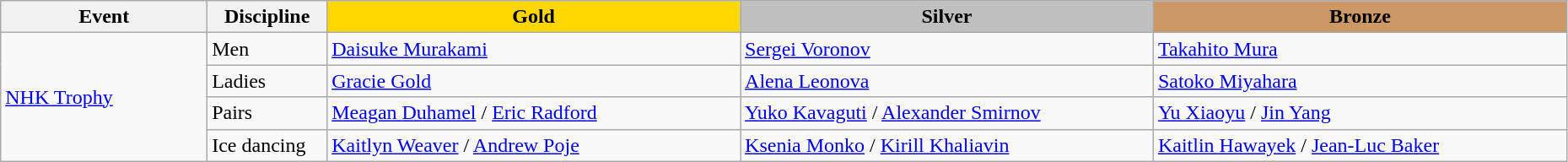<table class="wikitable" style="width:98%;">
<tr>
<th style="width:10%;">Event</th>
<th style="width:5%;">Discipline</th>
<td style="text-align:center; width:20%; background:gold;"><strong>Gold</strong></td>
<td style="text-align:center; width:20%; background:silver;"><strong>Silver</strong></td>
<td style="text-align:center; width:20%; background:#c96;"><strong>Bronze</strong></td>
</tr>
<tr>
<td rowspan=4><a href='#'>NHK Trophy</a></td>
<td>Men</td>
<td> <a href='#'>Daisuke Murakami</a></td>
<td> <a href='#'>Sergei Voronov</a></td>
<td> <a href='#'>Takahito Mura</a></td>
</tr>
<tr>
<td>Ladies</td>
<td> <a href='#'>Gracie Gold</a></td>
<td> <a href='#'>Alena Leonova</a></td>
<td> <a href='#'>Satoko Miyahara</a></td>
</tr>
<tr>
<td>Pairs</td>
<td> <a href='#'>Meagan Duhamel</a> / <a href='#'>Eric Radford</a></td>
<td> <a href='#'>Yuko Kavaguti</a> / <a href='#'>Alexander Smirnov</a></td>
<td> <a href='#'>Yu Xiaoyu</a> / <a href='#'>Jin Yang</a></td>
</tr>
<tr>
<td>Ice dancing</td>
<td> <a href='#'>Kaitlyn Weaver</a> / <a href='#'>Andrew Poje</a></td>
<td> <a href='#'>Ksenia Monko</a> / <a href='#'>Kirill Khaliavin</a></td>
<td> <a href='#'>Kaitlin Hawayek</a> / <a href='#'>Jean-Luc Baker</a></td>
</tr>
</table>
